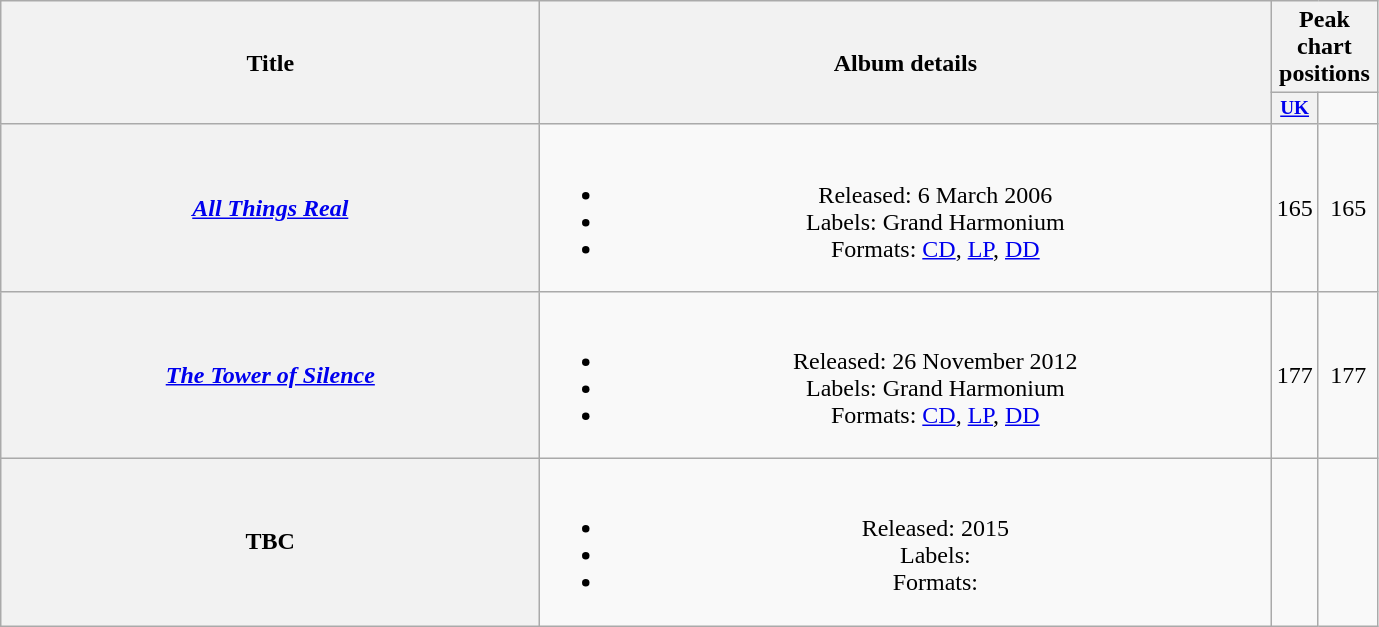<table class="wikitable plainrowheaders" style="text-align:center;">
<tr>
<th scope="col" rowspan="2" style="width:22em;">Title</th>
<th scope="col" rowspan="2" style="width:30em;">Album details</th>
<th scope="col" colspan="2" style="width:4em;">Peak chart positions</th>
</tr>
<tr>
<th style="width:2em; font-size:80%;"><a href='#'>UK</a><br></th>
</tr>
<tr>
<th scope="row"><em><a href='#'>All Things Real</a></em></th>
<td><br><ul><li>Released: 6 March 2006</li><li>Labels: Grand Harmonium</li><li>Formats: <a href='#'>CD</a>, <a href='#'>LP</a>, <a href='#'>DD</a></li></ul></td>
<td style="text-align:center;">165</td>
<td style="text-align:center;">165</td>
</tr>
<tr>
<th scope="row"><em><a href='#'>The Tower of Silence</a></em></th>
<td><br><ul><li>Released: 26 November 2012</li><li>Labels: Grand Harmonium</li><li>Formats: <a href='#'>CD</a>, <a href='#'>LP</a>, <a href='#'>DD</a></li></ul></td>
<td style="text-align:center;">177</td>
<td style="text-align:center;">177</td>
</tr>
<tr>
<th scope="row">TBC</th>
<td><br><ul><li>Released: 2015</li><li>Labels:</li><li>Formats:</li></ul></td>
<td style="text-align:center;"></td>
<td style="text-align:center;"></td>
</tr>
</table>
